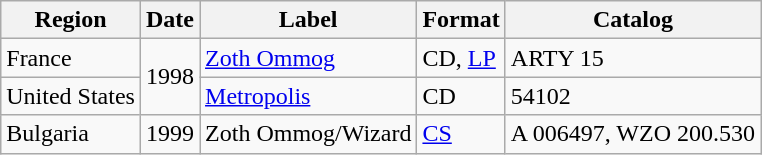<table class="wikitable">
<tr>
<th>Region</th>
<th>Date</th>
<th>Label</th>
<th>Format</th>
<th>Catalog</th>
</tr>
<tr>
<td>France</td>
<td rowspan="2">1998</td>
<td><a href='#'>Zoth Ommog</a></td>
<td>CD, <a href='#'>LP</a></td>
<td>ARTY 15</td>
</tr>
<tr>
<td>United States</td>
<td><a href='#'>Metropolis</a></td>
<td>CD</td>
<td>54102</td>
</tr>
<tr>
<td>Bulgaria</td>
<td>1999</td>
<td>Zoth Ommog/Wizard</td>
<td><a href='#'>CS</a></td>
<td>A 006497, WZO 200.530</td>
</tr>
</table>
